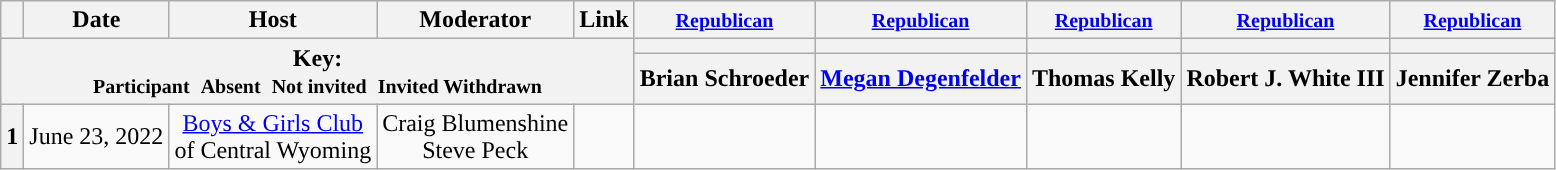<table class="wikitable" style="text-align:center;">
<tr>
<th scope="col"></th>
<th scope="col">Date</th>
<th scope="col">Host</th>
<th scope="col">Moderator</th>
<th scope="col">Link</th>
<th scope="col"><small><a href='#'>Republican</a></small></th>
<th scope="col"><small><a href='#'>Republican</a></small></th>
<th scope="col"><small><a href='#'>Republican</a></small></th>
<th scope="col"><small><a href='#'>Republican</a></small></th>
<th scope="col"><small><a href='#'>Republican</a></small></th>
</tr>
<tr>
<th colspan="5" rowspan="2">Key:<br> <small>Participant </small>  <small>Absent </small>  <small>Not invited </small>  <small>Invited  Withdrawn</small></th>
<th scope="col" style="background:"></th>
<th scope="col" style="background:"></th>
<th scope="col" style="background:"></th>
<th scope="col" style="background:"></th>
<th scope="col" style="background:"></th>
</tr>
<tr>
<th scope="col">Brian Schroeder</th>
<th scope="col"><a href='#'>Megan Degenfelder</a></th>
<th scope="col">Thomas Kelly</th>
<th scope="col">Robert J. White III</th>
<th scope="col">Jennifer Zerba</th>
</tr>
<tr>
<th>1</th>
<td style="white-space:nowrap;">June 23, 2022</td>
<td style="white-space:nowrap;"><a href='#'>Boys & Girls Club</a><br>of Central Wyoming</td>
<td style="white-space:nowrap;">Craig Blumenshine<br>Steve Peck</td>
<td style="white-space:nowrap;"></td>
<td></td>
<td></td>
<td></td>
<td></td>
<td></td>
</tr>
</table>
